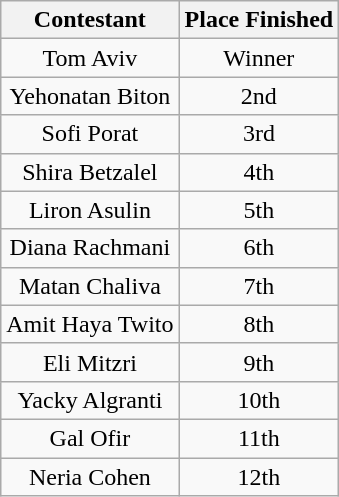<table class="wikitable" style="text-align:center">
<tr>
<th>Contestant</th>
<th>Place Finished</th>
</tr>
<tr>
<td>Tom Aviv</td>
<td>Winner</td>
</tr>
<tr>
<td>Yehonatan Biton</td>
<td>2nd</td>
</tr>
<tr>
<td>Sofi Porat</td>
<td>3rd</td>
</tr>
<tr>
<td>Shira Betzalel</td>
<td>4th</td>
</tr>
<tr>
<td>Liron Asulin</td>
<td>5th</td>
</tr>
<tr>
<td>Diana Rachmani</td>
<td>6th</td>
</tr>
<tr>
<td>Matan Chaliva</td>
<td>7th</td>
</tr>
<tr>
<td>Amit Haya Twito</td>
<td>8th</td>
</tr>
<tr>
<td>Eli Mitzri</td>
<td>9th</td>
</tr>
<tr>
<td>Yacky Algranti</td>
<td>10th</td>
</tr>
<tr>
<td>Gal Ofir</td>
<td>11th</td>
</tr>
<tr>
<td>Neria Cohen</td>
<td>12th</td>
</tr>
</table>
